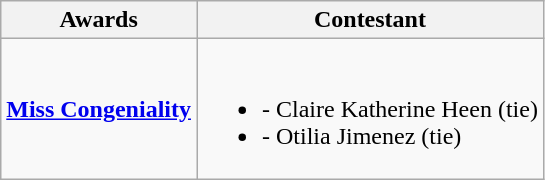<table class="wikitable">
<tr>
<th>Awards</th>
<th>Contestant</th>
</tr>
<tr>
<td><strong><a href='#'>Miss Congeniality</a></strong></td>
<td><br><ul><li> - Claire Katherine Heen (tie)</li><li> - Otilia Jimenez (tie)</li></ul></td>
</tr>
</table>
